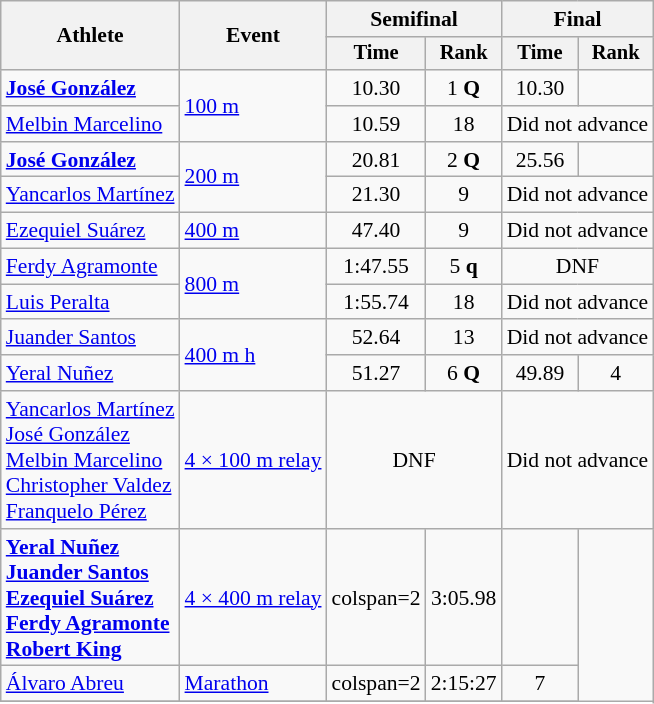<table class=wikitable style=font-size:90%;text-align:center>
<tr>
<th rowspan=2>Athlete</th>
<th rowspan=2>Event</th>
<th colspan=2>Semifinal</th>
<th colspan=2>Final</th>
</tr>
<tr style=font-size:95%>
<th>Time</th>
<th>Rank</th>
<th>Time</th>
<th>Rank</th>
</tr>
<tr>
<td align=left><strong><a href='#'>José González</a></strong></td>
<td align=left rowspan=2><a href='#'>100 m</a></td>
<td>10.30</td>
<td>1 <strong>Q</strong></td>
<td>10.30</td>
<td></td>
</tr>
<tr>
<td align=left><a href='#'>Melbin Marcelino</a></td>
<td>10.59</td>
<td>18</td>
<td colspan=2>Did not advance</td>
</tr>
<tr>
<td align=left><strong><a href='#'>José González</a></strong></td>
<td align=left rowspan=2><a href='#'>200 m</a></td>
<td>20.81</td>
<td>2 <strong>Q</strong></td>
<td>25.56</td>
<td></td>
</tr>
<tr>
<td align=left><a href='#'>Yancarlos Martínez</a></td>
<td>21.30</td>
<td>9</td>
<td colspan=2>Did not advance</td>
</tr>
<tr>
<td align=left><a href='#'>Ezequiel Suárez</a></td>
<td align=left><a href='#'>400 m</a></td>
<td>47.40</td>
<td>9</td>
<td colspan=2>Did not advance</td>
</tr>
<tr>
<td align=left><a href='#'>Ferdy Agramonte</a></td>
<td align=left rowspan=2><a href='#'>800 m</a></td>
<td>1:47.55</td>
<td>5 <strong>q</strong></td>
<td colspan=2>DNF</td>
</tr>
<tr>
<td align=left><a href='#'>Luis Peralta</a></td>
<td>1:55.74</td>
<td>18</td>
<td colspan=2>Did not advance</td>
</tr>
<tr>
<td align=left><a href='#'>Juander Santos</a></td>
<td align=left rowspan=2><a href='#'>400 m h</a></td>
<td>52.64</td>
<td>13</td>
<td colspan=2>Did not advance</td>
</tr>
<tr>
<td align=left><a href='#'>Yeral Nuñez</a></td>
<td>51.27</td>
<td>6 <strong>Q</strong></td>
<td>49.89</td>
<td>4</td>
</tr>
<tr>
<td align=left><a href='#'>Yancarlos Martínez</a><br><a href='#'>José González</a><br><a href='#'>Melbin Marcelino</a><br><a href='#'>Christopher Valdez</a><br><a href='#'>Franquelo Pérez</a></td>
<td align=left><a href='#'>4 × 100 m relay</a></td>
<td colspan=2>DNF</td>
<td colspan=2>Did not advance</td>
</tr>
<tr>
<td align=left><strong><a href='#'>Yeral Nuñez</a><br><a href='#'>Juander Santos</a><br><a href='#'>Ezequiel Suárez</a><br><a href='#'>Ferdy Agramonte</a><br><a href='#'>Robert King</a></strong></td>
<td align=left><a href='#'>4 × 400 m relay</a></td>
<td>colspan=2 </td>
<td>3:05.98</td>
<td></td>
</tr>
<tr>
<td align=left><a href='#'>Álvaro Abreu</a></td>
<td align=left><a href='#'>Marathon</a></td>
<td>colspan=2 </td>
<td>2:15:27</td>
<td>7</td>
</tr>
<tr>
</tr>
</table>
